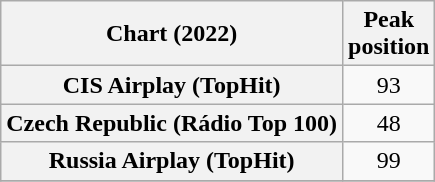<table class="wikitable sortable plainrowheaders" style="text-align:center">
<tr>
<th scope="col">Chart (2022)</th>
<th scope="col">Peak<br>position</th>
</tr>
<tr>
<th scope="row">CIS Airplay (TopHit)</th>
<td>93</td>
</tr>
<tr>
<th scope="row">Czech Republic (Rádio Top 100)</th>
<td>48</td>
</tr>
<tr>
<th scope="row">Russia Airplay (TopHit)</th>
<td>99</td>
</tr>
<tr>
</tr>
</table>
